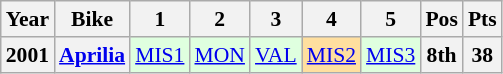<table class="wikitable" style="text-align:center; font-size:90%">
<tr>
<th>Year</th>
<th>Bike</th>
<th>1</th>
<th>2</th>
<th>3</th>
<th>4</th>
<th>5</th>
<th>Pos</th>
<th>Pts</th>
</tr>
<tr>
<th>2001</th>
<th><a href='#'>Aprilia</a></th>
<td style="background:#dfffdf;"><a href='#'>MIS1</a><br></td>
<td style="background:#dfffdf;"><a href='#'>MON</a><br></td>
<td style="background:#dfffdf;"><a href='#'>VAL</a><br></td>
<td style="background:#ffdf9f;"><a href='#'>MIS2</a><br></td>
<td style="background:#dfffdf;"><a href='#'>MIS3</a><br></td>
<th style="background:#;">8th</th>
<th style="background:#;">38</th>
</tr>
</table>
